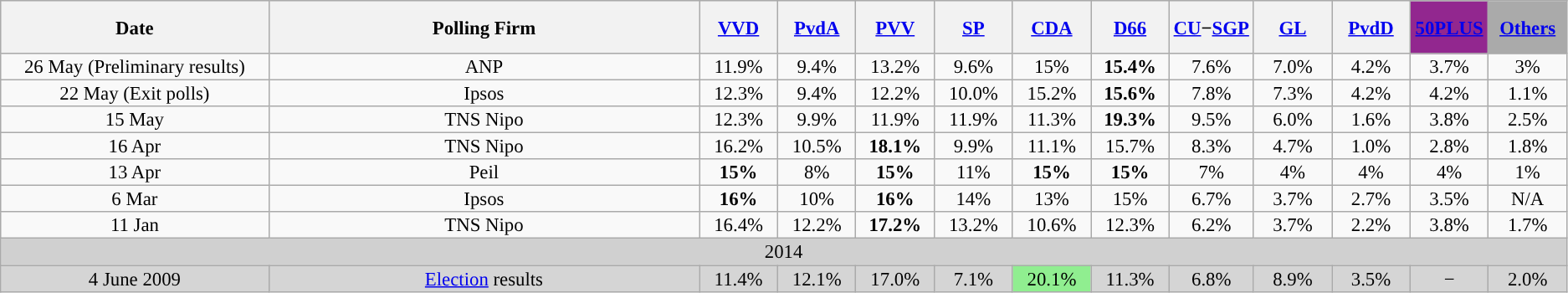<table class="wikitable sortable" style="text-align:center;font-size:95%;line-height:14px">
<tr style="height:42px; background:#e9e9e9;">
<th style="width:100px;">Date</th>
<th style="width:165px;">Polling Firm</th>
<th class="unsortable" style="width:5%; background:"><a href='#'><span>VVD</span></a></th>
<th class="unsortable" style="width:5%; background:"><a href='#'><span>PvdA</span></a></th>
<th class="unsortable" style="width:5%; background:"><a href='#'><span>PVV</span></a></th>
<th class="unsortable" style="width:5%; background:"><a href='#'><span>SP</span></a></th>
<th class="unsortable" style="width:5%; background:"><a href='#'><span>CDA</span></a></th>
<th class="unsortable" style="width:5%; background:"><a href='#'><span>D66</span></a></th>
<th class="unsortable" style="width:5%; background:"><a href='#'><span>CU</span></a><span>−</span><a href='#'><span>SGP</span></a></th>
<th class="unsortable" style="width:5%; background:"><a href='#'><span>GL</span></a></th>
<th class="unsortable" style="width:5%; background:"><a href='#'><span>PvdD</span></a></th>
<th class="unsortable" style="width:5%; background:#92278F;"><a href='#'><span>50PLUS</span></a></th>
<th class="unsortable" style="width:5%; background:#aaa;"><a href='#'><span>Others</span></a></th>
</tr>
<tr>
<td>26 May (Preliminary results)</td>
<td>ANP</td>
<td>11.9%</td>
<td>9.4%</td>
<td>13.2%</td>
<td>9.6%</td>
<td>15%</td>
<td style="background: "><strong>15.4%</strong></td>
<td>7.6%</td>
<td>7.0%</td>
<td>4.2%</td>
<td>3.7%</td>
<td>3%</td>
</tr>
<tr>
<td>22 May (Exit polls)</td>
<td>Ipsos</td>
<td>12.3%</td>
<td>9.4%</td>
<td>12.2%</td>
<td>10.0%</td>
<td>15.2%</td>
<td style="background:"><strong>15.6%</strong></td>
<td>7.8%</td>
<td>7.3%</td>
<td>4.2%</td>
<td>4.2%</td>
<td>1.1%</td>
</tr>
<tr>
<td>15 May</td>
<td>TNS Nipo</td>
<td>12.3%</td>
<td>9.9%</td>
<td>11.9%</td>
<td>11.9%</td>
<td>11.3%</td>
<td style="background:"><strong>19.3%</strong></td>
<td>9.5%</td>
<td>6.0%</td>
<td>1.6%</td>
<td>3.8%</td>
<td>2.5%</td>
</tr>
<tr>
<td>16 Apr</td>
<td>TNS Nipo</td>
<td>16.2%</td>
<td>10.5%</td>
<td style="background:"><strong>18.1%</strong></td>
<td>9.9%</td>
<td>11.1%</td>
<td>15.7%</td>
<td>8.3%</td>
<td>4.7%</td>
<td>1.0%</td>
<td>2.8%</td>
<td>1.8%</td>
</tr>
<tr>
<td>13 Apr</td>
<td>Peil</td>
<td><strong>15%</strong></td>
<td>8%</td>
<td><strong>15%</strong></td>
<td>11%</td>
<td><strong>15%</strong></td>
<td><strong>15%</strong></td>
<td>7%</td>
<td>4%</td>
<td>4%</td>
<td>4%</td>
<td>1%</td>
</tr>
<tr>
<td>6 Mar</td>
<td>Ipsos</td>
<td><strong>16%</strong></td>
<td>10%</td>
<td><strong>16%</strong></td>
<td>14%</td>
<td>13%</td>
<td>15%</td>
<td>6.7%</td>
<td>3.7%</td>
<td>2.7%</td>
<td>3.5%</td>
<td>N/A</td>
</tr>
<tr>
<td>11 Jan</td>
<td>TNS Nipo</td>
<td>16.4%</td>
<td>12.2%</td>
<td style="background:"><strong>17.2%</strong></td>
<td>13.2%</td>
<td>10.6%</td>
<td>12.3%</td>
<td>6.2%</td>
<td>3.7%</td>
<td>2.2%</td>
<td>3.8%</td>
<td>1.7%</td>
</tr>
<tr>
<td colspan="13" style="background:#D0D0D0; color:black">2014</td>
</tr>
<tr>
<td style="background:#D5D5D5">4 June 2009</td>
<td style="background:#D5D5D5"><a href='#'>Election</a> results</td>
<td style="background:#D5D5D5">11.4%</td>
<td style="background:#D5D5D5">12.1%</td>
<td style="background:#D5D5D5">17.0%</td>
<td style="background:#D5D5D5">7.1%</td>
<td style="background:lightgreen">20.1%</td>
<td style="background:#D5D5D5">11.3%</td>
<td style="background:#D5D5D5">6.8%</td>
<td style="background:#D5D5D5">8.9%</td>
<td style="background:#D5D5D5">3.5%</td>
<td style="background:#D5D5D5">−</td>
<td style="background:#D5D5D5">2.0%</td>
</tr>
</table>
